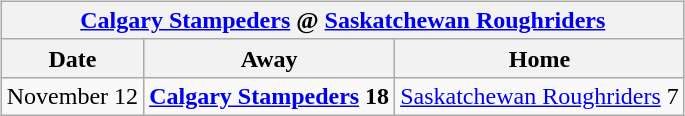<table cellspacing="10">
<tr>
<td valign="top"><br><table class="wikitable">
<tr>
<th colspan="4"><a href='#'>Calgary Stampeders</a> @ <a href='#'>Saskatchewan Roughriders</a></th>
</tr>
<tr>
<th>Date</th>
<th>Away</th>
<th>Home</th>
</tr>
<tr>
<td>November 12</td>
<td><strong><a href='#'>Calgary Stampeders</a> 18</strong></td>
<td><a href='#'>Saskatchewan Roughriders</a> 7</td>
</tr>
</table>
</td>
</tr>
</table>
